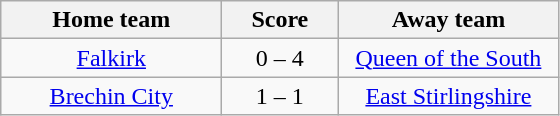<table class="wikitable" style="text-align: center">
<tr>
<th width=140>Home team</th>
<th width=70>Score</th>
<th width=140>Away team</th>
</tr>
<tr>
<td><a href='#'>Falkirk</a></td>
<td>0 – 4</td>
<td><a href='#'>Queen of the South</a></td>
</tr>
<tr>
<td><a href='#'>Brechin City</a></td>
<td>1 – 1</td>
<td><a href='#'>East Stirlingshire</a></td>
</tr>
</table>
